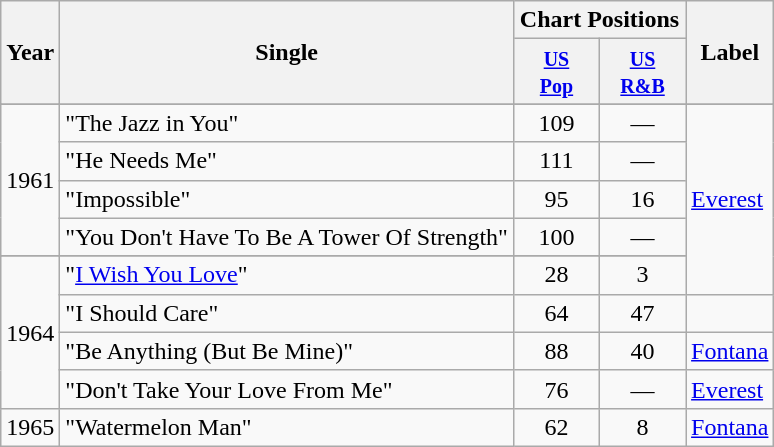<table class="wikitable">
<tr>
<th rowspan="2">Year</th>
<th rowspan="2">Single</th>
<th colspan="2">Chart Positions</th>
<th rowspan="2">Label</th>
</tr>
<tr>
<th width="50"><small><a href='#'>US<br>Pop</a></small></th>
<th width="50"><small><a href='#'>US<br>R&B</a></small></th>
</tr>
<tr>
</tr>
<tr>
<td rowspan=4>1961</td>
<td>"The Jazz in You"</td>
<td align=center>109</td>
<td align=center>—</td>
<td rowspan=6><a href='#'>Everest</a></td>
</tr>
<tr>
<td>"He Needs Me"</td>
<td align=center>111</td>
<td align=center>—</td>
</tr>
<tr>
<td>"Impossible"</td>
<td align=center>95</td>
<td align=center>16</td>
</tr>
<tr>
<td>"You Don't Have To Be A Tower Of Strength"</td>
<td align=center>100</td>
<td align=center>—</td>
</tr>
<tr>
</tr>
<tr>
<td rowspan=4>1964</td>
<td>"<a href='#'>I Wish You Love</a>"</td>
<td align=center>28</td>
<td align=center>3</td>
</tr>
<tr>
<td>"I Should Care"</td>
<td align=center>64</td>
<td align=center>47</td>
</tr>
<tr>
<td>"Be Anything (But Be Mine)"</td>
<td align=center>88</td>
<td align=center>40</td>
<td><a href='#'>Fontana</a></td>
</tr>
<tr>
<td>"Don't Take Your Love From Me"</td>
<td align=center>76</td>
<td align=center>—</td>
<td><a href='#'>Everest</a></td>
</tr>
<tr>
<td>1965</td>
<td>"Watermelon Man"</td>
<td align=center>62</td>
<td align=center>8</td>
<td><a href='#'>Fontana</a></td>
</tr>
</table>
